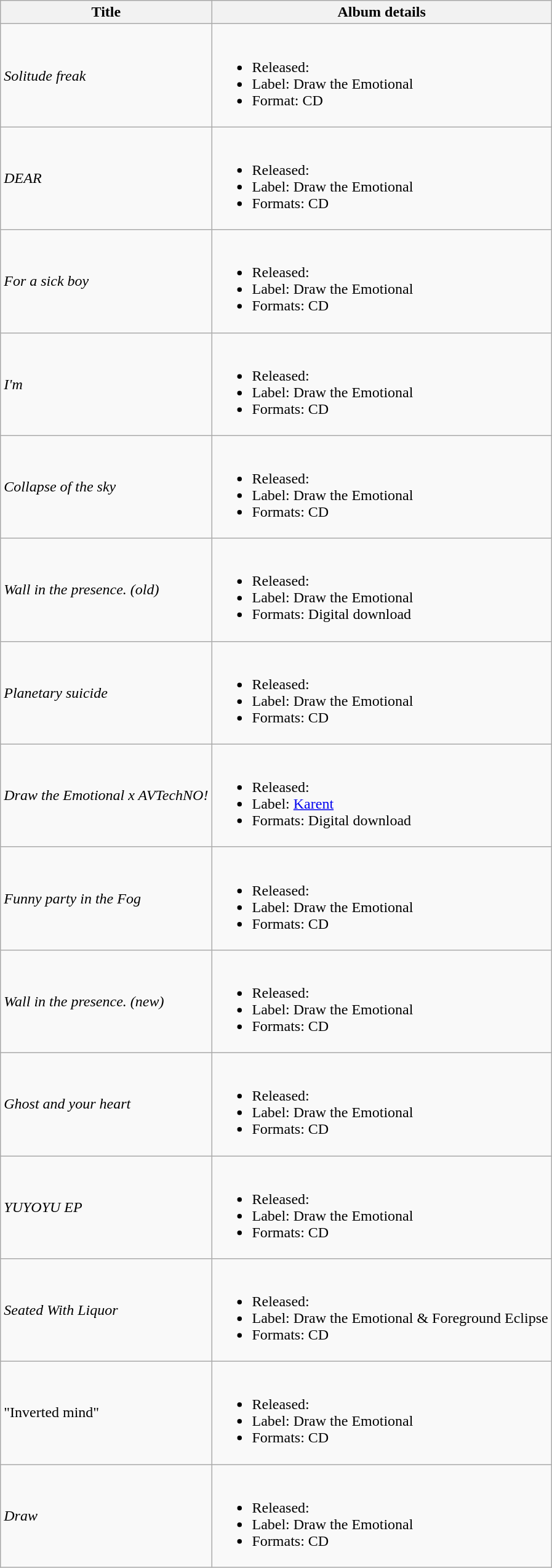<table class="wikitable">
<tr>
<th>Title</th>
<th>Album details</th>
</tr>
<tr>
<td><em>Solitude freak</em></td>
<td><br><ul><li>Released: </li><li>Label: Draw the Emotional</li><li>Format: CD</li></ul></td>
</tr>
<tr>
<td><em>DEAR</em></td>
<td><br><ul><li>Released: </li><li>Label: Draw the Emotional</li><li>Formats: CD</li></ul></td>
</tr>
<tr>
<td><em>For a sick boy</em></td>
<td><br><ul><li>Released: </li><li>Label: Draw the Emotional</li><li>Formats: CD</li></ul></td>
</tr>
<tr>
<td><em>I'm</em></td>
<td><br><ul><li>Released: </li><li>Label: Draw the Emotional</li><li>Formats: CD</li></ul></td>
</tr>
<tr>
<td><em>Collapse of the sky</em></td>
<td><br><ul><li>Released: </li><li>Label: Draw the Emotional</li><li>Formats: CD</li></ul></td>
</tr>
<tr>
<td><em>Wall in the presence. (old)</em></td>
<td><br><ul><li>Released: </li><li>Label: Draw the Emotional</li><li>Formats: Digital download</li></ul></td>
</tr>
<tr>
<td><em>Planetary suicide</em></td>
<td><br><ul><li>Released: </li><li>Label: Draw the Emotional</li><li>Formats: CD</li></ul></td>
</tr>
<tr>
<td><em>Draw the Emotional x AVTechNO!</em></td>
<td><br><ul><li>Released: </li><li>Label: <a href='#'>Karent</a></li><li>Formats: Digital download</li></ul></td>
</tr>
<tr>
<td><em>Funny party in the Fog</em></td>
<td><br><ul><li>Released: </li><li>Label: Draw the Emotional</li><li>Formats: CD</li></ul></td>
</tr>
<tr>
<td><em>Wall in the presence. (new)</em></td>
<td><br><ul><li>Released: </li><li>Label: Draw the Emotional</li><li>Formats: CD</li></ul></td>
</tr>
<tr>
<td><em>Ghost and your heart</em></td>
<td><br><ul><li>Released: </li><li>Label: Draw the Emotional</li><li>Formats: CD</li></ul></td>
</tr>
<tr>
<td><em>YUYOYU EP</em></td>
<td><br><ul><li>Released: </li><li>Label: Draw the Emotional</li><li>Formats: CD</li></ul></td>
</tr>
<tr>
<td><em>Seated With Liquor</em></td>
<td><br><ul><li>Released: </li><li>Label: Draw the Emotional & Foreground Eclipse</li><li>Formats: CD</li></ul></td>
</tr>
<tr>
<td>"Inverted mind"</td>
<td><br><ul><li>Released: </li><li>Label: Draw the Emotional</li><li>Formats: CD</li></ul></td>
</tr>
<tr>
<td><em>Draw</em></td>
<td><br><ul><li>Released: </li><li>Label: Draw the Emotional</li><li>Formats: CD</li></ul></td>
</tr>
</table>
